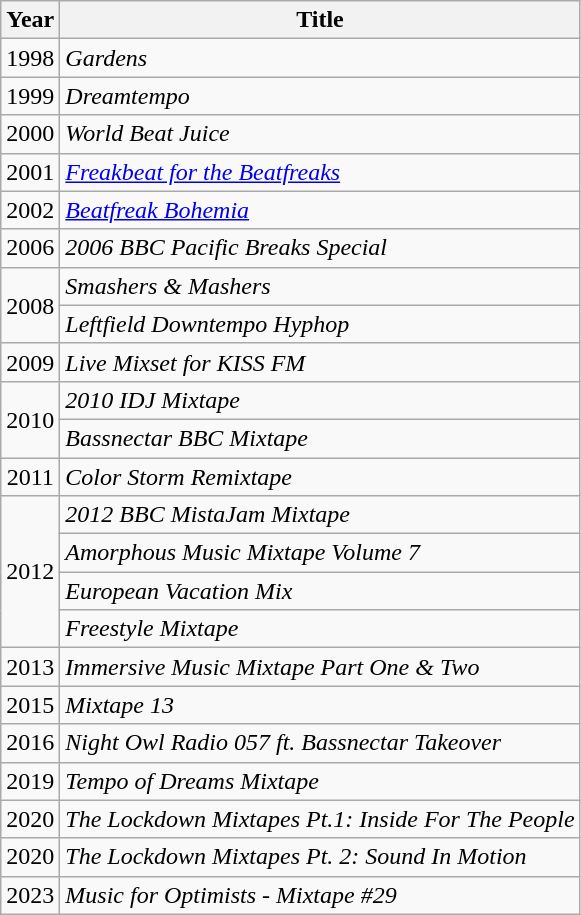<table class="wikitable plainrowheaders">
<tr>
<th>Year</th>
<th>Title</th>
</tr>
<tr>
<td align="center">1998</td>
<td><em>Gardens</em></td>
</tr>
<tr>
<td align="center">1999</td>
<td><em>Dreamtempo</em></td>
</tr>
<tr>
<td align="center">2000</td>
<td><em>World Beat Juice</em></td>
</tr>
<tr>
<td align="center">2001</td>
<td><em><a href='#'>Freakbeat for the Beatfreaks</a></em></td>
</tr>
<tr>
<td align="center">2002</td>
<td><em><a href='#'>Beatfreak Bohemia</a></em></td>
</tr>
<tr>
<td align="center">2006</td>
<td><em>2006 BBC Pacific Breaks Special</em></td>
</tr>
<tr>
<td rowspan="2" align="center">2008</td>
<td><em>Smashers & Mashers</em></td>
</tr>
<tr>
<td><em>Leftfield Downtempo Hyphop</em></td>
</tr>
<tr>
<td align="center">2009</td>
<td><em>Live Mixset for KISS FM</em></td>
</tr>
<tr>
<td rowspan="2" align="center">2010</td>
<td><em>2010 IDJ Mixtape</em></td>
</tr>
<tr>
<td><em>Bassnectar BBC Mixtape</em></td>
</tr>
<tr>
<td align="center">2011</td>
<td><em>Color Storm Remixtape</em></td>
</tr>
<tr>
<td rowspan="4" align="center">2012</td>
<td><em>2012 BBC MistaJam Mixtape</em></td>
</tr>
<tr>
<td><em>Amorphous Music Mixtape Volume 7</em></td>
</tr>
<tr>
<td><em>European Vacation Mix</em></td>
</tr>
<tr>
<td><em>Freestyle Mixtape</em></td>
</tr>
<tr>
<td align="center">2013</td>
<td><em>Immersive Music Mixtape Part One & Two</em></td>
</tr>
<tr>
<td align="center">2015</td>
<td><em>Mixtape 13</em></td>
</tr>
<tr>
<td align="center">2016</td>
<td><em>Night Owl Radio 057 ft. Bassnectar Takeover</em></td>
</tr>
<tr>
<td align="center">2019</td>
<td><em>Tempo of Dreams Mixtape</em></td>
</tr>
<tr>
<td align="center">2020</td>
<td><em>The Lockdown Mixtapes Pt.1: Inside For The People</em></td>
</tr>
<tr>
<td align="center">2020</td>
<td><em>The Lockdown Mixtapes Pt. 2: Sound In Motion</em></td>
</tr>
<tr>
<td>2023</td>
<td><em>Music for Optimists - Mixtape #29</em></td>
</tr>
</table>
